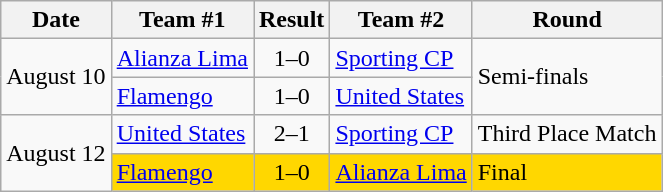<table class="wikitable" style=font-size:100%>
<tr>
<th>Date</th>
<th>Team #1</th>
<th>Result</th>
<th>Team #2</th>
<th>Round</th>
</tr>
<tr>
<td rowspan=2>August 10</td>
<td> <a href='#'>Alianza Lima</a></td>
<td style="text-align:center;">1–0</td>
<td> <a href='#'>Sporting CP</a></td>
<td rowspan=2>Semi-finals</td>
</tr>
<tr>
<td> <a href='#'>Flamengo</a></td>
<td style="text-align:center;">1–0</td>
<td> <a href='#'>United States</a></td>
</tr>
<tr>
<td rowspan=2>August 12</td>
<td> <a href='#'>United States</a></td>
<td style="text-align:center;">2–1</td>
<td> <a href='#'>Sporting CP</a></td>
<td>Third Place Match</td>
</tr>
<tr bgcolor=gold>
<td> <a href='#'>Flamengo</a></td>
<td style="text-align:center;">1–0</td>
<td> <a href='#'>Alianza Lima</a></td>
<td>Final</td>
</tr>
</table>
